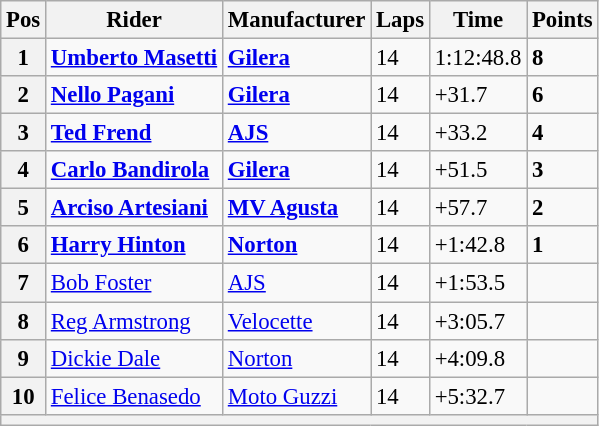<table class="wikitable" style="font-size: 95%;">
<tr>
<th>Pos</th>
<th>Rider</th>
<th>Manufacturer</th>
<th>Laps</th>
<th>Time</th>
<th>Points</th>
</tr>
<tr>
<th>1</th>
<td> <strong><a href='#'>Umberto Masetti</a></strong></td>
<td><strong><a href='#'>Gilera</a></strong></td>
<td>14</td>
<td>1:12:48.8</td>
<td><strong>8</strong></td>
</tr>
<tr>
<th>2</th>
<td> <strong><a href='#'>Nello Pagani</a></strong></td>
<td><strong><a href='#'>Gilera</a></strong></td>
<td>14</td>
<td>+31.7</td>
<td><strong>6</strong></td>
</tr>
<tr>
<th>3</th>
<td> <strong><a href='#'>Ted Frend</a></strong></td>
<td><strong><a href='#'>AJS</a></strong></td>
<td>14</td>
<td>+33.2</td>
<td><strong>4</strong></td>
</tr>
<tr>
<th>4</th>
<td> <strong><a href='#'>Carlo Bandirola</a></strong></td>
<td><strong><a href='#'>Gilera</a></strong></td>
<td>14</td>
<td>+51.5</td>
<td><strong>3</strong></td>
</tr>
<tr>
<th>5</th>
<td> <strong><a href='#'>Arciso Artesiani</a></strong></td>
<td><strong><a href='#'>MV Agusta</a></strong></td>
<td>14</td>
<td>+57.7</td>
<td><strong>2</strong></td>
</tr>
<tr>
<th>6</th>
<td> <strong><a href='#'>Harry Hinton</a></strong></td>
<td><strong><a href='#'>Norton</a></strong></td>
<td>14</td>
<td>+1:42.8</td>
<td><strong>1</strong></td>
</tr>
<tr>
<th>7</th>
<td> <a href='#'>Bob Foster</a></td>
<td><a href='#'>AJS</a></td>
<td>14</td>
<td>+1:53.5</td>
<td></td>
</tr>
<tr>
<th>8</th>
<td> <a href='#'>Reg Armstrong</a></td>
<td><a href='#'>Velocette</a></td>
<td>14</td>
<td>+3:05.7</td>
<td></td>
</tr>
<tr>
<th>9</th>
<td> <a href='#'>Dickie Dale</a></td>
<td><a href='#'>Norton</a></td>
<td>14</td>
<td>+4:09.8</td>
<td></td>
</tr>
<tr>
<th>10</th>
<td> <a href='#'>Felice Benasedo</a></td>
<td><a href='#'>Moto Guzzi</a></td>
<td>14</td>
<td>+5:32.7</td>
<td></td>
</tr>
<tr>
<th colspan=6></th>
</tr>
</table>
